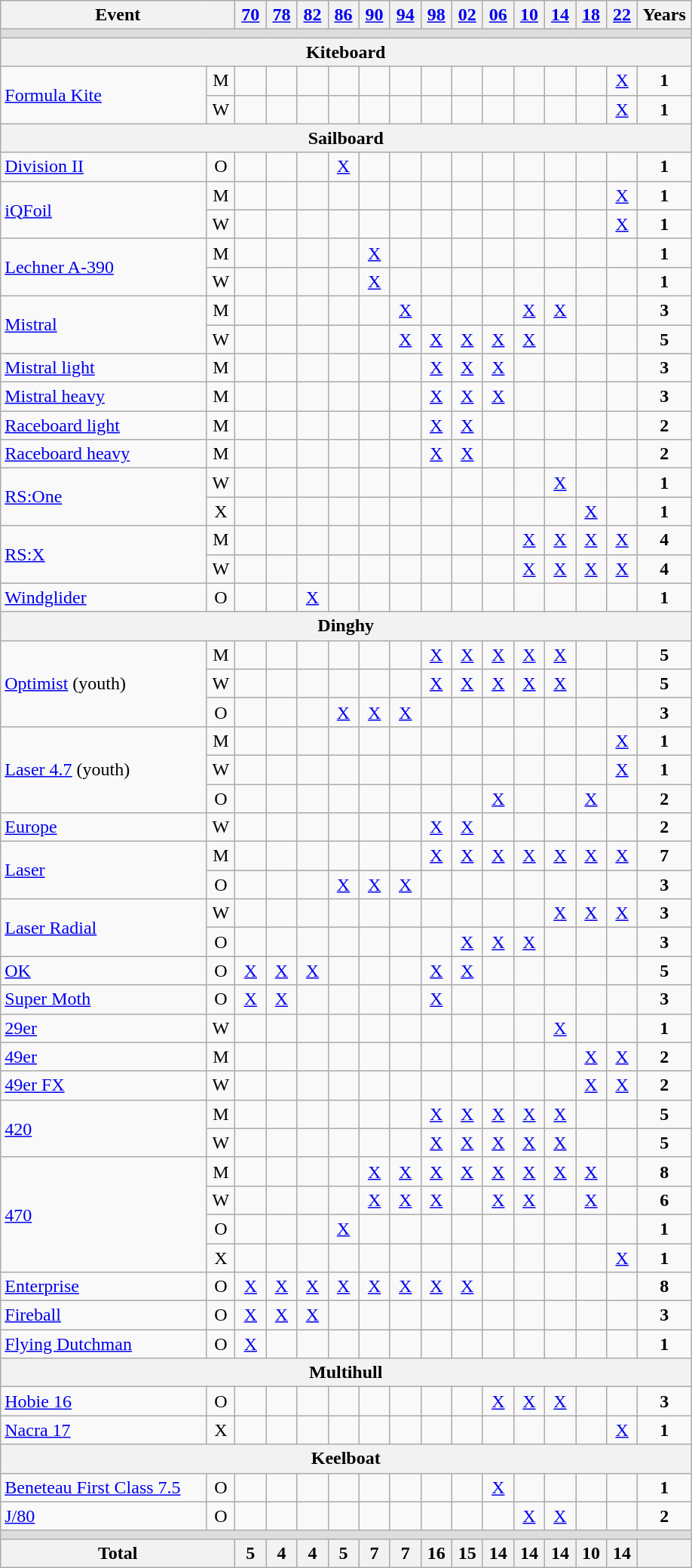<table class="wikitable" style="text-align:center;">
<tr>
<th colspan=2 width="200">Event</th>
<th width=20><a href='#'>70</a></th>
<th width=20><a href='#'>78</a></th>
<th width=20><a href='#'>82</a></th>
<th width=20><a href='#'>86</a></th>
<th width=20><a href='#'>90</a></th>
<th width=20><a href='#'>94</a></th>
<th width=20><a href='#'>98</a></th>
<th width=20><a href='#'>02</a></th>
<th width=20><a href='#'>06</a></th>
<th width=20><a href='#'>10</a></th>
<th width=20><a href='#'>14</a></th>
<th width=20><a href='#'>18</a></th>
<th width=20><a href='#'>22</a></th>
<th width=40>Years</th>
</tr>
<tr bgcolor=#DDDDDD>
<td colspan=16></td>
</tr>
<tr>
<th colspan=16>Kiteboard</th>
</tr>
<tr>
<td align=left rowspan=2><a href='#'>Formula Kite</a></td>
<td>M</td>
<td></td>
<td></td>
<td></td>
<td></td>
<td></td>
<td></td>
<td></td>
<td></td>
<td></td>
<td></td>
<td></td>
<td></td>
<td><a href='#'>X</a></td>
<td><strong>1</strong></td>
</tr>
<tr>
<td>W</td>
<td></td>
<td></td>
<td></td>
<td></td>
<td></td>
<td></td>
<td></td>
<td></td>
<td></td>
<td></td>
<td></td>
<td></td>
<td><a href='#'>X</a></td>
<td><strong>1</strong></td>
</tr>
<tr>
<th colspan=16>Sailboard</th>
</tr>
<tr>
<td align=left><a href='#'>Division II</a></td>
<td>O</td>
<td></td>
<td></td>
<td></td>
<td><a href='#'>X</a></td>
<td></td>
<td></td>
<td></td>
<td></td>
<td></td>
<td></td>
<td></td>
<td></td>
<td></td>
<td><strong>1</strong></td>
</tr>
<tr>
<td align=left rowspan=2><a href='#'>iQFoil</a></td>
<td>M</td>
<td></td>
<td></td>
<td></td>
<td></td>
<td></td>
<td></td>
<td></td>
<td></td>
<td></td>
<td></td>
<td></td>
<td></td>
<td><a href='#'>X</a></td>
<td><strong>1</strong></td>
</tr>
<tr>
<td>W</td>
<td></td>
<td></td>
<td></td>
<td></td>
<td></td>
<td></td>
<td></td>
<td></td>
<td></td>
<td></td>
<td></td>
<td></td>
<td><a href='#'>X</a></td>
<td><strong>1</strong></td>
</tr>
<tr>
<td align=left rowspan=2><a href='#'>Lechner A-390</a></td>
<td>M</td>
<td></td>
<td></td>
<td></td>
<td></td>
<td><a href='#'>X</a></td>
<td></td>
<td></td>
<td></td>
<td></td>
<td></td>
<td></td>
<td></td>
<td></td>
<td><strong>1</strong></td>
</tr>
<tr>
<td>W</td>
<td></td>
<td></td>
<td></td>
<td></td>
<td><a href='#'>X</a></td>
<td></td>
<td></td>
<td></td>
<td></td>
<td></td>
<td></td>
<td></td>
<td></td>
<td><strong>1</strong></td>
</tr>
<tr>
<td align=left rowspan=2><a href='#'>Mistral</a></td>
<td>M</td>
<td></td>
<td></td>
<td></td>
<td></td>
<td></td>
<td><a href='#'>X</a></td>
<td></td>
<td></td>
<td></td>
<td><a href='#'>X</a></td>
<td><a href='#'>X</a></td>
<td></td>
<td></td>
<td><strong>3</strong></td>
</tr>
<tr>
<td>W</td>
<td></td>
<td></td>
<td></td>
<td></td>
<td></td>
<td><a href='#'>X</a></td>
<td><a href='#'>X</a></td>
<td><a href='#'>X</a></td>
<td><a href='#'>X</a></td>
<td><a href='#'>X</a></td>
<td></td>
<td></td>
<td></td>
<td><strong>5</strong></td>
</tr>
<tr>
<td align=left><a href='#'>Mistral light</a></td>
<td>M</td>
<td></td>
<td></td>
<td></td>
<td></td>
<td></td>
<td></td>
<td><a href='#'>X</a></td>
<td><a href='#'>X</a></td>
<td><a href='#'>X</a></td>
<td></td>
<td></td>
<td></td>
<td></td>
<td><strong>3</strong></td>
</tr>
<tr>
<td align=left><a href='#'>Mistral heavy</a></td>
<td>M</td>
<td></td>
<td></td>
<td></td>
<td></td>
<td></td>
<td></td>
<td><a href='#'>X</a></td>
<td><a href='#'>X</a></td>
<td><a href='#'>X</a></td>
<td></td>
<td></td>
<td></td>
<td></td>
<td><strong>3</strong></td>
</tr>
<tr>
<td align=left><a href='#'>Raceboard light</a></td>
<td>M</td>
<td></td>
<td></td>
<td></td>
<td></td>
<td></td>
<td></td>
<td><a href='#'>X</a></td>
<td><a href='#'>X</a></td>
<td></td>
<td></td>
<td></td>
<td></td>
<td></td>
<td><strong>2</strong></td>
</tr>
<tr>
<td align=left><a href='#'>Raceboard heavy</a></td>
<td>M</td>
<td></td>
<td></td>
<td></td>
<td></td>
<td></td>
<td></td>
<td><a href='#'>X</a></td>
<td><a href='#'>X</a></td>
<td></td>
<td></td>
<td></td>
<td></td>
<td></td>
<td><strong>2</strong></td>
</tr>
<tr>
<td align=left rowspan=2><a href='#'>RS:One</a></td>
<td>W</td>
<td></td>
<td></td>
<td></td>
<td></td>
<td></td>
<td></td>
<td></td>
<td></td>
<td></td>
<td></td>
<td><a href='#'>X</a></td>
<td></td>
<td></td>
<td><strong>1</strong></td>
</tr>
<tr>
<td>X</td>
<td></td>
<td></td>
<td></td>
<td></td>
<td></td>
<td></td>
<td></td>
<td></td>
<td></td>
<td></td>
<td></td>
<td><a href='#'>X</a></td>
<td></td>
<td><strong>1</strong></td>
</tr>
<tr>
<td align=left rowspan=2><a href='#'>RS:X</a></td>
<td>M</td>
<td></td>
<td></td>
<td></td>
<td></td>
<td></td>
<td></td>
<td></td>
<td></td>
<td></td>
<td><a href='#'>X</a></td>
<td><a href='#'>X</a></td>
<td><a href='#'>X</a></td>
<td><a href='#'>X</a></td>
<td><strong>4</strong></td>
</tr>
<tr>
<td>W</td>
<td></td>
<td></td>
<td></td>
<td></td>
<td></td>
<td></td>
<td></td>
<td></td>
<td></td>
<td><a href='#'>X</a></td>
<td><a href='#'>X</a></td>
<td><a href='#'>X</a></td>
<td><a href='#'>X</a></td>
<td><strong>4</strong></td>
</tr>
<tr>
<td align=left><a href='#'>Windglider</a></td>
<td>O</td>
<td></td>
<td></td>
<td><a href='#'>X</a></td>
<td></td>
<td></td>
<td></td>
<td></td>
<td></td>
<td></td>
<td></td>
<td></td>
<td></td>
<td></td>
<td><strong>1</strong></td>
</tr>
<tr>
<th colspan=16>Dinghy</th>
</tr>
<tr>
<td align=left rowspan=3><a href='#'>Optimist</a> (youth)</td>
<td>M</td>
<td></td>
<td></td>
<td></td>
<td></td>
<td></td>
<td></td>
<td><a href='#'>X</a></td>
<td><a href='#'>X</a></td>
<td><a href='#'>X</a></td>
<td><a href='#'>X</a></td>
<td><a href='#'>X</a></td>
<td></td>
<td></td>
<td><strong>5</strong></td>
</tr>
<tr>
<td>W</td>
<td></td>
<td></td>
<td></td>
<td></td>
<td></td>
<td></td>
<td><a href='#'>X</a></td>
<td><a href='#'>X</a></td>
<td><a href='#'>X</a></td>
<td><a href='#'>X</a></td>
<td><a href='#'>X</a></td>
<td></td>
<td></td>
<td><strong>5</strong></td>
</tr>
<tr>
<td>O</td>
<td></td>
<td></td>
<td></td>
<td><a href='#'>X</a></td>
<td><a href='#'>X</a></td>
<td><a href='#'>X</a></td>
<td></td>
<td></td>
<td></td>
<td></td>
<td></td>
<td></td>
<td></td>
<td><strong>3</strong></td>
</tr>
<tr>
<td align=left rowspan=3><a href='#'>Laser 4.7</a> (youth)</td>
<td>M</td>
<td></td>
<td></td>
<td></td>
<td></td>
<td></td>
<td></td>
<td></td>
<td></td>
<td></td>
<td></td>
<td></td>
<td></td>
<td><a href='#'>X</a></td>
<td><strong>1</strong></td>
</tr>
<tr>
<td>W</td>
<td></td>
<td></td>
<td></td>
<td></td>
<td></td>
<td></td>
<td></td>
<td></td>
<td></td>
<td></td>
<td></td>
<td></td>
<td><a href='#'>X</a></td>
<td><strong>1</strong></td>
</tr>
<tr>
<td>O</td>
<td></td>
<td></td>
<td></td>
<td></td>
<td></td>
<td></td>
<td></td>
<td></td>
<td><a href='#'>X</a></td>
<td></td>
<td></td>
<td><a href='#'>X</a></td>
<td></td>
<td><strong>2</strong></td>
</tr>
<tr>
<td align=left><a href='#'>Europe</a></td>
<td>W</td>
<td></td>
<td></td>
<td></td>
<td></td>
<td></td>
<td></td>
<td><a href='#'>X</a></td>
<td><a href='#'>X</a></td>
<td></td>
<td></td>
<td></td>
<td></td>
<td></td>
<td><strong>2</strong></td>
</tr>
<tr>
<td align=left rowspan=2><a href='#'>Laser</a></td>
<td>M</td>
<td></td>
<td></td>
<td></td>
<td></td>
<td></td>
<td></td>
<td><a href='#'>X</a></td>
<td><a href='#'>X</a></td>
<td><a href='#'>X</a></td>
<td><a href='#'>X</a></td>
<td><a href='#'>X</a></td>
<td><a href='#'>X</a></td>
<td><a href='#'>X</a></td>
<td><strong>7</strong></td>
</tr>
<tr>
<td>O</td>
<td></td>
<td></td>
<td></td>
<td><a href='#'>X</a></td>
<td><a href='#'>X</a></td>
<td><a href='#'>X</a></td>
<td></td>
<td></td>
<td></td>
<td></td>
<td></td>
<td></td>
<td></td>
<td><strong>3</strong></td>
</tr>
<tr>
<td align=left rowspan=2><a href='#'>Laser Radial</a></td>
<td>W</td>
<td></td>
<td></td>
<td></td>
<td></td>
<td></td>
<td></td>
<td></td>
<td></td>
<td></td>
<td></td>
<td><a href='#'>X</a></td>
<td><a href='#'>X</a></td>
<td><a href='#'>X</a></td>
<td><strong>3</strong></td>
</tr>
<tr>
<td>O</td>
<td></td>
<td></td>
<td></td>
<td></td>
<td></td>
<td></td>
<td></td>
<td><a href='#'>X</a></td>
<td><a href='#'>X</a></td>
<td><a href='#'>X</a></td>
<td></td>
<td></td>
<td></td>
<td><strong>3</strong></td>
</tr>
<tr>
<td align=left><a href='#'>OK</a></td>
<td>O</td>
<td><a href='#'>X</a></td>
<td><a href='#'>X</a></td>
<td><a href='#'>X</a></td>
<td></td>
<td></td>
<td></td>
<td><a href='#'>X</a></td>
<td><a href='#'>X</a></td>
<td></td>
<td></td>
<td></td>
<td></td>
<td></td>
<td><strong>5</strong></td>
</tr>
<tr>
<td align=left><a href='#'>Super Moth</a></td>
<td>O</td>
<td><a href='#'>X</a></td>
<td><a href='#'>X</a></td>
<td></td>
<td></td>
<td></td>
<td></td>
<td><a href='#'>X</a></td>
<td></td>
<td></td>
<td></td>
<td></td>
<td></td>
<td></td>
<td><strong>3</strong></td>
</tr>
<tr>
<td align=left><a href='#'>29er</a></td>
<td>W</td>
<td></td>
<td></td>
<td></td>
<td></td>
<td></td>
<td></td>
<td></td>
<td></td>
<td></td>
<td></td>
<td><a href='#'>X</a></td>
<td></td>
<td></td>
<td><strong>1</strong></td>
</tr>
<tr>
<td align=left><a href='#'>49er</a></td>
<td>M</td>
<td></td>
<td></td>
<td></td>
<td></td>
<td></td>
<td></td>
<td></td>
<td></td>
<td></td>
<td></td>
<td></td>
<td><a href='#'>X</a></td>
<td><a href='#'>X</a></td>
<td><strong>2</strong></td>
</tr>
<tr>
<td align=left><a href='#'>49er FX</a></td>
<td>W</td>
<td></td>
<td></td>
<td></td>
<td></td>
<td></td>
<td></td>
<td></td>
<td></td>
<td></td>
<td></td>
<td></td>
<td><a href='#'>X</a></td>
<td><a href='#'>X</a></td>
<td><strong>2</strong></td>
</tr>
<tr>
<td align=left rowspan=2><a href='#'>420</a></td>
<td>M</td>
<td></td>
<td></td>
<td></td>
<td></td>
<td></td>
<td></td>
<td><a href='#'>X</a></td>
<td><a href='#'>X</a></td>
<td><a href='#'>X</a></td>
<td><a href='#'>X</a></td>
<td><a href='#'>X</a></td>
<td></td>
<td></td>
<td><strong>5</strong></td>
</tr>
<tr>
<td>W</td>
<td></td>
<td></td>
<td></td>
<td></td>
<td></td>
<td></td>
<td><a href='#'>X</a></td>
<td><a href='#'>X</a></td>
<td><a href='#'>X</a></td>
<td><a href='#'>X</a></td>
<td><a href='#'>X</a></td>
<td></td>
<td></td>
<td><strong>5</strong></td>
</tr>
<tr>
<td align=left rowspan=4><a href='#'>470</a></td>
<td>M</td>
<td></td>
<td></td>
<td></td>
<td></td>
<td><a href='#'>X</a></td>
<td><a href='#'>X</a></td>
<td><a href='#'>X</a></td>
<td><a href='#'>X</a></td>
<td><a href='#'>X</a></td>
<td><a href='#'>X</a></td>
<td><a href='#'>X</a></td>
<td><a href='#'>X</a></td>
<td></td>
<td><strong>8</strong></td>
</tr>
<tr>
<td>W</td>
<td></td>
<td></td>
<td></td>
<td></td>
<td><a href='#'>X</a></td>
<td><a href='#'>X</a></td>
<td><a href='#'>X</a></td>
<td></td>
<td><a href='#'>X</a></td>
<td><a href='#'>X</a></td>
<td></td>
<td><a href='#'>X</a></td>
<td></td>
<td><strong>6</strong></td>
</tr>
<tr>
<td>O</td>
<td></td>
<td></td>
<td></td>
<td><a href='#'>X</a></td>
<td></td>
<td></td>
<td></td>
<td></td>
<td></td>
<td></td>
<td></td>
<td></td>
<td></td>
<td><strong>1</strong></td>
</tr>
<tr>
<td>X</td>
<td></td>
<td></td>
<td></td>
<td></td>
<td></td>
<td></td>
<td></td>
<td></td>
<td></td>
<td></td>
<td></td>
<td></td>
<td><a href='#'>X</a></td>
<td><strong>1</strong></td>
</tr>
<tr>
<td align=left><a href='#'>Enterprise</a></td>
<td>O</td>
<td><a href='#'>X</a></td>
<td><a href='#'>X</a></td>
<td><a href='#'>X</a></td>
<td><a href='#'>X</a></td>
<td><a href='#'>X</a></td>
<td><a href='#'>X</a></td>
<td><a href='#'>X</a></td>
<td><a href='#'>X</a></td>
<td></td>
<td></td>
<td></td>
<td></td>
<td></td>
<td><strong>8</strong></td>
</tr>
<tr>
<td align=left><a href='#'>Fireball</a></td>
<td>O</td>
<td><a href='#'>X</a></td>
<td><a href='#'>X</a></td>
<td><a href='#'>X</a></td>
<td></td>
<td></td>
<td></td>
<td></td>
<td></td>
<td></td>
<td></td>
<td></td>
<td></td>
<td></td>
<td><strong>3</strong></td>
</tr>
<tr>
<td align=left><a href='#'>Flying Dutchman</a></td>
<td>O</td>
<td><a href='#'>X</a></td>
<td></td>
<td></td>
<td></td>
<td></td>
<td></td>
<td></td>
<td></td>
<td></td>
<td></td>
<td></td>
<td></td>
<td></td>
<td><strong>1</strong></td>
</tr>
<tr>
<th colspan=16>Multihull</th>
</tr>
<tr>
<td align=left><a href='#'>Hobie 16</a></td>
<td>O</td>
<td></td>
<td></td>
<td></td>
<td></td>
<td></td>
<td></td>
<td></td>
<td></td>
<td><a href='#'>X</a></td>
<td><a href='#'>X</a></td>
<td><a href='#'>X</a></td>
<td></td>
<td></td>
<td><strong>3</strong></td>
</tr>
<tr>
<td align=left><a href='#'>Nacra 17</a></td>
<td>X</td>
<td></td>
<td></td>
<td></td>
<td></td>
<td></td>
<td></td>
<td></td>
<td></td>
<td></td>
<td></td>
<td></td>
<td></td>
<td><a href='#'>X</a></td>
<td><strong>1</strong></td>
</tr>
<tr>
<th colspan=16>Keelboat</th>
</tr>
<tr>
<td align=left><a href='#'>Beneteau First Class 7.5</a></td>
<td>O</td>
<td></td>
<td></td>
<td></td>
<td></td>
<td></td>
<td></td>
<td></td>
<td></td>
<td><a href='#'>X</a></td>
<td></td>
<td></td>
<td></td>
<td></td>
<td><strong>1</strong></td>
</tr>
<tr>
<td align=left><a href='#'>J/80</a></td>
<td>O</td>
<td></td>
<td></td>
<td></td>
<td></td>
<td></td>
<td></td>
<td></td>
<td></td>
<td></td>
<td><a href='#'>X</a></td>
<td><a href='#'>X</a></td>
<td></td>
<td></td>
<td><strong>2</strong></td>
</tr>
<tr bgcolor=#DDDDDD>
<td colspan=16></td>
</tr>
<tr>
<th colspan=2>Total</th>
<th>5</th>
<th>4</th>
<th>4</th>
<th>5</th>
<th>7</th>
<th>7</th>
<th>16</th>
<th>15</th>
<th>14</th>
<th>14</th>
<th>14</th>
<th>10</th>
<th>14</th>
<th></th>
</tr>
</table>
